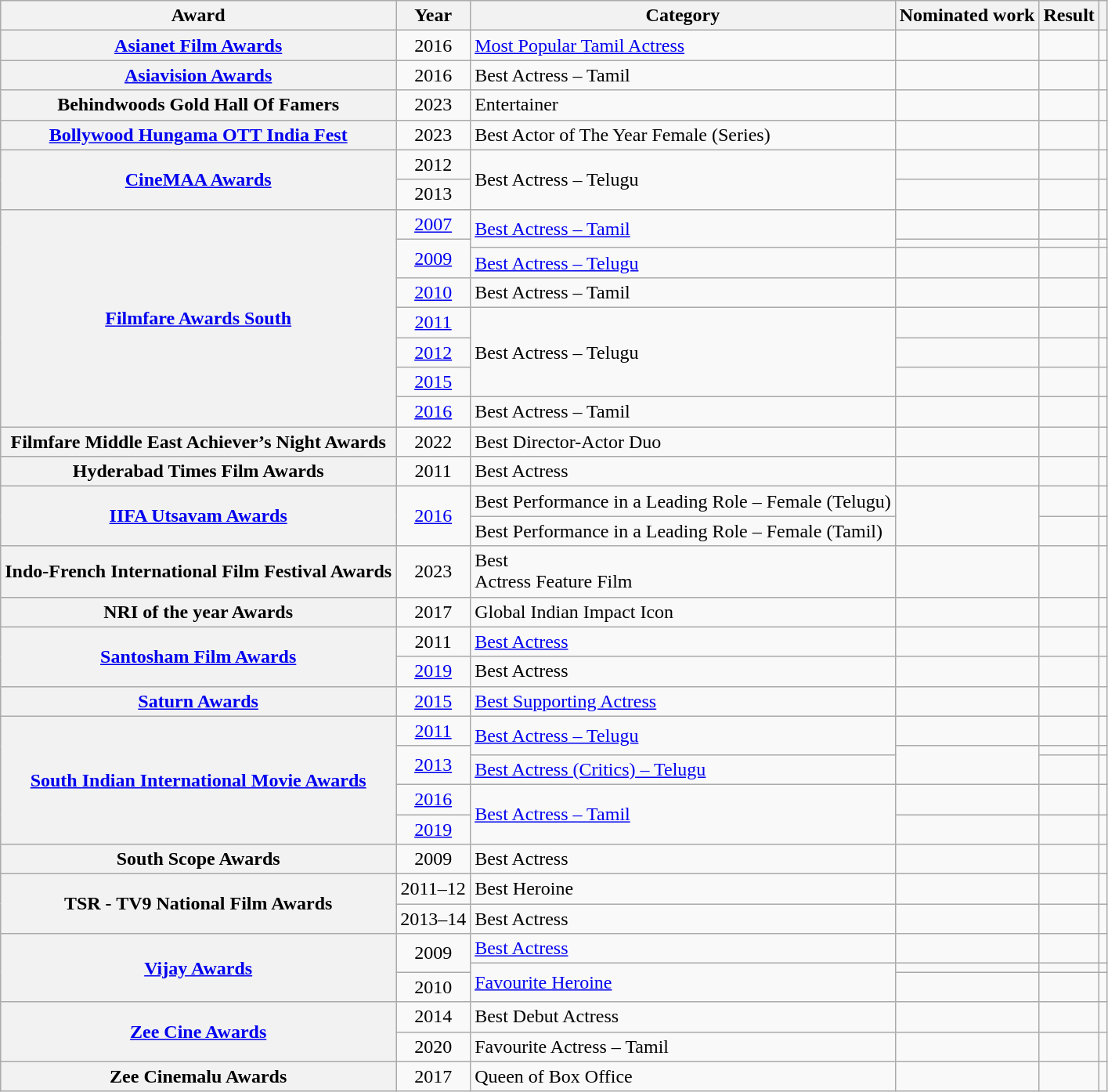<table class="wikitable sortable plainrowheaders" id="awards">
<tr>
<th scope="col">Award</th>
<th scope="col">Year</th>
<th scope="col">Category</th>
<th scope="col">Nominated work</th>
<th scope="col">Result</th>
<th scope="col" class="unsortable"></th>
</tr>
<tr>
<th scope="row"><a href='#'>Asianet Film Awards</a></th>
<td style="text-align:center;">2016</td>
<td><a href='#'>Most Popular Tamil Actress</a></td>
<td></td>
<td></td>
<td style="text-align:center;"></td>
</tr>
<tr>
<th scope="row"><a href='#'>Asiavision Awards</a></th>
<td style="text-align:center;">2016</td>
<td>Best Actress – Tamil</td>
<td></td>
<td></td>
<td style="text-align:center;"></td>
</tr>
<tr>
<th scope="row">Behindwoods Gold Hall Of Famers</th>
<td style="text-align:center;">2023</td>
<td>Entertainer</td>
<td></td>
<td></td>
<td style="text-align:center;"></td>
</tr>
<tr>
<th scope="row"><a href='#'>Bollywood Hungama OTT India Fest</a></th>
<td style="text-align:center;">2023</td>
<td>Best Actor of The Year Female (Series)</td>
<td></td>
<td></td>
<td style="text-align:center;"></td>
</tr>
<tr>
<th scope="row" rowspan="2"><a href='#'>CineMAA Awards</a></th>
<td style="text-align:center;">2012</td>
<td rowspan="2">Best Actress – Telugu</td>
<td></td>
<td></td>
<td style="text-align:center;"></td>
</tr>
<tr>
<td style="text-align:center;">2013</td>
<td></td>
<td></td>
<td style="text-align:center;"></td>
</tr>
<tr>
<th scope="row" rowspan="8"><a href='#'>Filmfare Awards South</a></th>
<td style="text-align:center;"><a href='#'>2007</a></td>
<td rowspan="2"><a href='#'>Best Actress – Tamil</a></td>
<td></td>
<td></td>
<td style="text-align:center;"></td>
</tr>
<tr>
<td style="text-align:center;" rowspan="2"><a href='#'>2009</a></td>
<td></td>
<td></td>
<td style="text-align:center;"></td>
</tr>
<tr>
<td><a href='#'>Best Actress – Telugu</a></td>
<td></td>
<td></td>
<td style="text-align:center;"></td>
</tr>
<tr>
<td style="text-align:center;"><a href='#'>2010</a></td>
<td>Best Actress – Tamil</td>
<td></td>
<td></td>
<td style="text-align:center;"></td>
</tr>
<tr>
<td style="text-align:center;"><a href='#'>2011</a></td>
<td rowspan="3">Best Actress – Telugu</td>
<td></td>
<td></td>
<td style="text-align:center;"></td>
</tr>
<tr>
<td style="text-align:center;"><a href='#'>2012</a></td>
<td></td>
<td></td>
<td style="text-align:center;"></td>
</tr>
<tr>
<td style="text-align:center;"><a href='#'>2015</a></td>
<td></td>
<td></td>
<td style="text-align:center;"></td>
</tr>
<tr>
<td style="text-align:center;"><a href='#'>2016</a></td>
<td>Best Actress – Tamil</td>
<td></td>
<td></td>
<td style="text-align:center;"></td>
</tr>
<tr>
<th scope="row">Filmfare Middle East Achiever’s Night Awards</th>
<td style="text-align:center;">2022</td>
<td>Best Director-Actor Duo</td>
<td></td>
<td></td>
<td style="text-align:center;"></td>
</tr>
<tr>
<th scope="row">Hyderabad Times Film Awards</th>
<td style="text-align:center;">2011</td>
<td>Best Actress</td>
<td></td>
<td></td>
<td style="text-align:center;"></td>
</tr>
<tr>
<th scope="row" rowspan="2"><a href='#'>IIFA Utsavam Awards</a></th>
<td rowspan="2" style="text-align:center;"><a href='#'>2016</a></td>
<td>Best Performance in a Leading Role – Female (Telugu)</td>
<td rowspan="2"></td>
<td></td>
<td style="text-align:center;"></td>
</tr>
<tr>
<td>Best Performance in a Leading Role – Female (Tamil)</td>
<td></td>
<td style="text-align:center;"></td>
</tr>
<tr>
<th scope="row">Indo-French International Film Festival Awards</th>
<td style="text-align:center;">2023</td>
<td>Best<br>Actress Feature Film</td>
<td></td>
<td></td>
<td style="text-align:center;"></td>
</tr>
<tr>
<th scope="row">NRI of the year Awards</th>
<td style="text-align:center;">2017</td>
<td>Global Indian Impact Icon</td>
<td></td>
<td></td>
<td style="text-align:center;"></td>
</tr>
<tr>
<th scope="row" rowspan="2"><a href='#'>Santosham Film Awards</a></th>
<td style="text-align:center;">2011</td>
<td><a href='#'>Best Actress</a></td>
<td></td>
<td></td>
<td style="text-align:center;"></td>
</tr>
<tr>
<td style="text-align:center;"><a href='#'>2019</a></td>
<td>Best Actress</td>
<td></td>
<td></td>
<td style="text-align:center;"></td>
</tr>
<tr>
<th scope="row"><a href='#'>Saturn Awards</a></th>
<td style="text-align:center;"><a href='#'>2015</a></td>
<td><a href='#'>Best Supporting Actress</a></td>
<td></td>
<td></td>
<td style="text-align:center;"></td>
</tr>
<tr>
<th scope="row" rowspan="5"><a href='#'>South Indian International Movie Awards</a></th>
<td style="text-align:center;"><a href='#'>2011</a></td>
<td rowspan="2"><a href='#'>Best Actress – Telugu</a></td>
<td></td>
<td></td>
<td style="text-align:center;"></td>
</tr>
<tr>
<td rowspan="2" style="text-align:center;"><a href='#'>2013</a></td>
<td rowspan="2"></td>
<td></td>
<td style="text-align:center;"></td>
</tr>
<tr>
<td><a href='#'>Best Actress (Critics) – Telugu</a></td>
<td></td>
<td style="text-align:center;"></td>
</tr>
<tr>
<td style="text-align:center;"><a href='#'>2016</a></td>
<td rowspan="2"><a href='#'>Best Actress – Tamil</a></td>
<td></td>
<td></td>
<td style="text-align:center;"></td>
</tr>
<tr>
<td style="text-align:center;"><a href='#'>2019</a></td>
<td></td>
<td></td>
<td style="text-align:center;"></td>
</tr>
<tr>
<th scope="row">South Scope Awards</th>
<td style="text-align:center;">2009</td>
<td>Best Actress</td>
<td></td>
<td></td>
<td style="text-align:center;"></td>
</tr>
<tr>
<th scope="row" rowspan="2">TSR - TV9 National Film Awards</th>
<td style="text-align:center;">2011–12</td>
<td>Best Heroine</td>
<td></td>
<td></td>
<td style="text-align:center;"></td>
</tr>
<tr>
<td style="text-align:center;">2013–14</td>
<td>Best Actress</td>
<td></td>
<td></td>
<td style="text-align:center;"> </td>
</tr>
<tr>
<th scope="row" rowspan="3"><a href='#'>Vijay Awards</a></th>
<td rowspan="2" style="text-align:center;">2009</td>
<td><a href='#'>Best Actress</a></td>
<td></td>
<td></td>
<td style="text-align:center;"></td>
</tr>
<tr>
<td rowspan="2"><a href='#'>Favourite Heroine</a></td>
<td></td>
<td></td>
<td style="text-align:center;"></td>
</tr>
<tr>
<td style="text-align:center;">2010</td>
<td></td>
<td></td>
<td style="text-align:center;"></td>
</tr>
<tr>
<th scope="row" rowspan="2"><a href='#'>Zee Cine Awards</a></th>
<td style="text-align:center;">2014</td>
<td>Best Debut Actress</td>
<td></td>
<td></td>
<td style="text-align:center;"></td>
</tr>
<tr>
<td style="text-align:center;">2020</td>
<td>Favourite Actress – Tamil</td>
<td></td>
<td></td>
<td style="text-align:center;"></td>
</tr>
<tr>
<th scope="row">Zee Cinemalu Awards</th>
<td style="text-align:center;">2017</td>
<td>Queen of Box Office</td>
<td></td>
<td></td>
<td style="text-align:center;"></td>
</tr>
</table>
